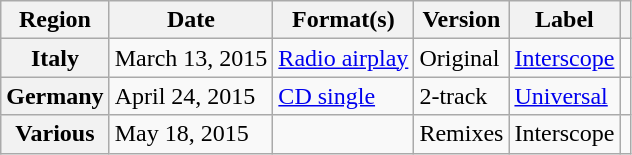<table class="wikitable plainrowheaders">
<tr>
<th scope="col">Region</th>
<th scope="col">Date</th>
<th scope="col">Format(s)</th>
<th scope="col">Version</th>
<th scope="col">Label</th>
<th scope="col"></th>
</tr>
<tr>
<th scope="row">Italy</th>
<td>March 13, 2015</td>
<td><a href='#'>Radio airplay</a></td>
<td>Original</td>
<td><a href='#'>Interscope</a></td>
<td style="text-align:center;"></td>
</tr>
<tr>
<th scope="row">Germany</th>
<td>April 24, 2015</td>
<td><a href='#'>CD single</a></td>
<td>2-track</td>
<td><a href='#'>Universal</a></td>
<td style="text-align:center;"></td>
</tr>
<tr>
<th scope="row">Various</th>
<td>May 18, 2015</td>
<td></td>
<td>Remixes</td>
<td>Interscope</td>
<td style="text-align:center;"></td>
</tr>
</table>
